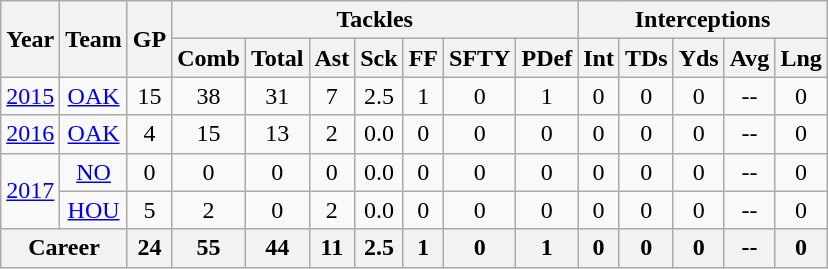<table class="wikitable" style="text-align: center; border:0;">
<tr>
<th rowspan=2>Year</th>
<th rowspan=2>Team</th>
<th rowspan=2>GP</th>
<th colspan=7>Tackles</th>
<th colspan=5>Interceptions</th>
</tr>
<tr>
<th>Comb</th>
<th>Total</th>
<th>Ast</th>
<th>Sck</th>
<th>FF</th>
<th>SFTY</th>
<th>PDef</th>
<th>Int</th>
<th>TDs</th>
<th>Yds</th>
<th>Avg</th>
<th>Lng</th>
</tr>
<tr>
<td><a href='#'>2015</a></td>
<td><a href='#'>OAK</a></td>
<td>15</td>
<td>38</td>
<td>31</td>
<td>7</td>
<td>2.5</td>
<td>1</td>
<td>0</td>
<td>1</td>
<td>0</td>
<td>0</td>
<td>0</td>
<td>--</td>
<td>0</td>
</tr>
<tr>
<td><a href='#'>2016</a></td>
<td><a href='#'>OAK</a></td>
<td>4</td>
<td>15</td>
<td>13</td>
<td>2</td>
<td>0.0</td>
<td>0</td>
<td>0</td>
<td>0</td>
<td>0</td>
<td>0</td>
<td>0</td>
<td>--</td>
<td>0</td>
</tr>
<tr>
<td rowspan=2><a href='#'>2017</a></td>
<td><a href='#'>NO</a></td>
<td>0</td>
<td>0</td>
<td>0</td>
<td>0</td>
<td>0.0</td>
<td>0</td>
<td>0</td>
<td>0</td>
<td>0</td>
<td>0</td>
<td>0</td>
<td>--</td>
<td>0</td>
</tr>
<tr>
<td><a href='#'>HOU</a></td>
<td>5</td>
<td>2</td>
<td>0</td>
<td>2</td>
<td>0.0</td>
<td>0</td>
<td>0</td>
<td>0</td>
<td>0</td>
<td>0</td>
<td>0</td>
<td>--</td>
<td>0</td>
</tr>
<tr>
<th colspan=2>Career</th>
<th>24</th>
<th>55</th>
<th>44</th>
<th>11</th>
<th>2.5</th>
<th>1</th>
<th>0</th>
<th>1</th>
<th>0</th>
<th>0</th>
<th>0</th>
<th>--</th>
<th>0</th>
</tr>
</table>
